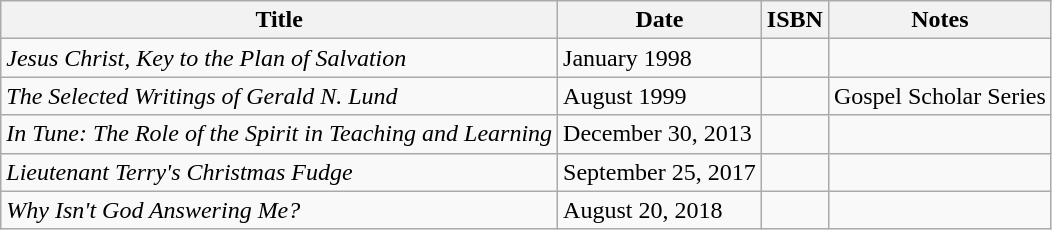<table class="wikitable">
<tr>
<th>Title</th>
<th>Date</th>
<th>ISBN</th>
<th>Notes</th>
</tr>
<tr>
<td><em>Jesus Christ, Key to the Plan of Salvation</em></td>
<td>January 1998</td>
<td></td>
<td></td>
</tr>
<tr>
<td><em>The Selected Writings of Gerald N. Lund</em></td>
<td>August 1999</td>
<td></td>
<td>Gospel Scholar Series</td>
</tr>
<tr>
<td><em>In Tune: The Role of the Spirit in Teaching and Learning</em></td>
<td>December 30, 2013</td>
<td></td>
<td></td>
</tr>
<tr>
<td><em>Lieutenant Terry's Christmas Fudge</em></td>
<td>September 25, 2017</td>
<td></td>
<td></td>
</tr>
<tr>
<td><em>Why Isn't God Answering Me?</em></td>
<td>August 20, 2018</td>
<td></td>
<td></td>
</tr>
</table>
